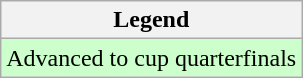<table class="wikitable">
<tr>
<th>Legend</th>
</tr>
<tr bgcolor=ccffcc>
<td>Advanced to cup quarterfinals</td>
</tr>
</table>
